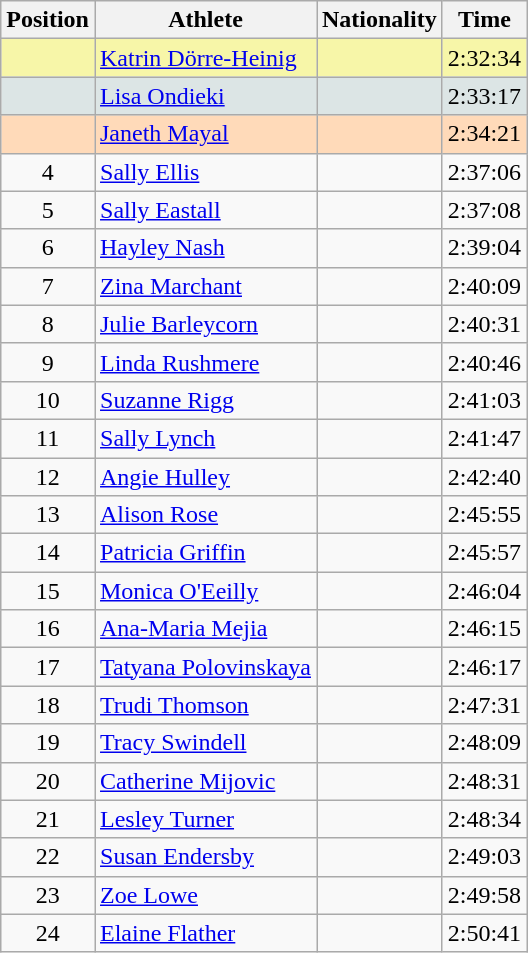<table class="wikitable sortable">
<tr>
<th>Position</th>
<th>Athlete</th>
<th>Nationality</th>
<th>Time</th>
</tr>
<tr bgcolor="#F7F6A8">
<td align=center></td>
<td><a href='#'>Katrin Dörre-Heinig</a></td>
<td></td>
<td>2:32:34</td>
</tr>
<tr bgcolor="#DCE5E5">
<td align=center></td>
<td><a href='#'>Lisa Ondieki</a></td>
<td></td>
<td>2:33:17</td>
</tr>
<tr bgcolor="#FFDAB9">
<td align=center></td>
<td><a href='#'>Janeth Mayal</a></td>
<td></td>
<td>2:34:21</td>
</tr>
<tr>
<td align=center>4</td>
<td><a href='#'>Sally Ellis</a></td>
<td></td>
<td>2:37:06</td>
</tr>
<tr>
<td align=center>5</td>
<td><a href='#'>Sally Eastall</a></td>
<td></td>
<td>2:37:08</td>
</tr>
<tr>
<td align=center>6</td>
<td><a href='#'>Hayley Nash</a></td>
<td></td>
<td>2:39:04</td>
</tr>
<tr>
<td align=center>7</td>
<td><a href='#'>Zina Marchant</a></td>
<td></td>
<td>2:40:09</td>
</tr>
<tr>
<td align=center>8</td>
<td><a href='#'>Julie Barleycorn</a></td>
<td></td>
<td>2:40:31</td>
</tr>
<tr>
<td align=center>9</td>
<td><a href='#'>Linda Rushmere</a></td>
<td></td>
<td>2:40:46</td>
</tr>
<tr>
<td align=center>10</td>
<td><a href='#'>Suzanne Rigg</a></td>
<td></td>
<td>2:41:03</td>
</tr>
<tr>
<td align=center>11</td>
<td><a href='#'>Sally Lynch</a></td>
<td></td>
<td>2:41:47</td>
</tr>
<tr>
<td align=center>12</td>
<td><a href='#'>Angie Hulley</a></td>
<td></td>
<td>2:42:40</td>
</tr>
<tr>
<td align=center>13</td>
<td><a href='#'>Alison Rose</a></td>
<td></td>
<td>2:45:55</td>
</tr>
<tr>
<td align=center>14</td>
<td><a href='#'>Patricia Griffin</a></td>
<td></td>
<td>2:45:57</td>
</tr>
<tr>
<td align=center>15</td>
<td><a href='#'>Monica O'Eeilly</a></td>
<td></td>
<td>2:46:04</td>
</tr>
<tr>
<td align=center>16</td>
<td><a href='#'>Ana-Maria Mejia</a></td>
<td></td>
<td>2:46:15</td>
</tr>
<tr>
<td align=center>17</td>
<td><a href='#'>Tatyana Polovinskaya</a></td>
<td></td>
<td>2:46:17</td>
</tr>
<tr>
<td align=center>18</td>
<td><a href='#'>Trudi Thomson</a></td>
<td></td>
<td>2:47:31</td>
</tr>
<tr>
<td align=center>19</td>
<td><a href='#'>Tracy Swindell</a></td>
<td></td>
<td>2:48:09</td>
</tr>
<tr>
<td align=center>20</td>
<td><a href='#'>Catherine Mijovic</a></td>
<td></td>
<td>2:48:31</td>
</tr>
<tr>
<td align=center>21</td>
<td><a href='#'>Lesley Turner</a></td>
<td></td>
<td>2:48:34</td>
</tr>
<tr>
<td align=center>22</td>
<td><a href='#'>Susan Endersby</a></td>
<td></td>
<td>2:49:03</td>
</tr>
<tr>
<td align=center>23</td>
<td><a href='#'>Zoe Lowe</a></td>
<td></td>
<td>2:49:58</td>
</tr>
<tr>
<td align=center>24</td>
<td><a href='#'>Elaine Flather</a></td>
<td></td>
<td>2:50:41</td>
</tr>
</table>
